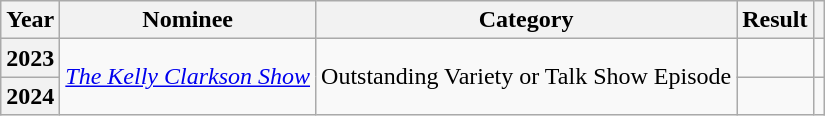<table class="wikitable plainrowheaders">
<tr>
<th>Year</th>
<th>Nominee</th>
<th>Category</th>
<th>Result</th>
<th></th>
</tr>
<tr>
<th scope="row">2023</th>
<td rowspan=2><em><a href='#'>The Kelly Clarkson Show</a></em></td>
<td rowspan=2>Outstanding Variety or Talk Show Episode</td>
<td></td>
<td align="center"></td>
</tr>
<tr>
<th scope="row">2024</th>
<td></td>
<td align="center"></td>
</tr>
</table>
